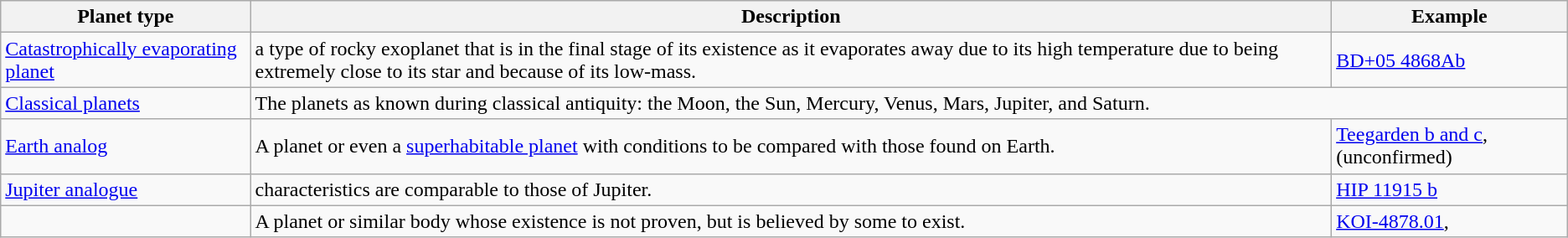<table class="wikitable">
<tr>
<th>Planet type</th>
<th>Description</th>
<th>Example</th>
</tr>
<tr>
<td><a href='#'>Catastrophically evaporating planet</a></td>
<td>a type of rocky exoplanet that is in the final stage of its existence as it evaporates away due to its high temperature due to being extremely close to its star and because of its low-mass.</td>
<td><a href='#'>BD+05 4868Ab</a></td>
</tr>
<tr>
<td><a href='#'>Classical planets</a></td>
<td colspan="2">The planets as known during classical antiquity: the Moon, the Sun, Mercury, Venus, Mars, Jupiter, and Saturn.</td>
</tr>
<tr>
<td><a href='#'>Earth analog</a></td>
<td>A planet or even a <a href='#'>superhabitable planet</a> with conditions to be compared with those found on Earth.</td>
<td><a href='#'>Teegarden b and c</a>,  (unconfirmed)</td>
</tr>
<tr>
<td><a href='#'>Jupiter analogue</a></td>
<td> characteristics are comparable to those of Jupiter.</td>
<td><a href='#'>HIP 11915 b</a></td>
</tr>
<tr>
<td></td>
<td>A planet or similar body whose existence is not proven, but is believed by some to exist.</td>
<td><a href='#'>KOI-4878.01</a>, </td>
</tr>
</table>
